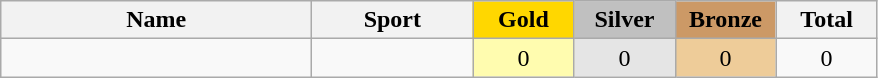<table class="wikitable" style="text-align:center;">
<tr>
<th width=200>Name</th>
<th width=100>Sport</th>
<td bgcolor=gold width=60><strong>Gold</strong></td>
<td bgcolor=silver width=60><strong>Silver</strong></td>
<td bgcolor=#cc9966 width=60><strong>Bronze</strong></td>
<th width=60>Total</th>
</tr>
<tr>
<td align=left></td>
<td align=left></td>
<td bgcolor=#fffcaf>0</td>
<td bgcolor=#e5e5e5>0</td>
<td bgcolor=#eecc99>0</td>
<td>0</td>
</tr>
</table>
